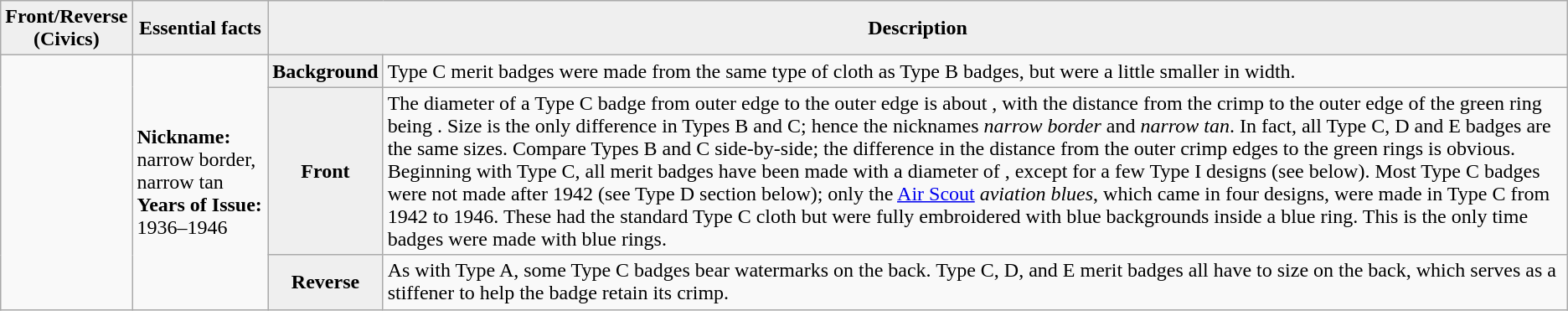<table class="wikitable">
<tr>
<th style="background:#efefef;">Front/Reverse<br>(Civics)</th>
<th style="background:#efefef;">Essential facts</th>
<th style="background:#efefef;" colspan=2>Description</th>
</tr>
<tr>
<td rowspan=3></td>
<td rowspan=3><strong>Nickname:</strong> narrow border, narrow tan <br> <strong>Years of Issue:</strong><br> 1936–1946</td>
<th style="background:#efefef;">Background</th>
<td>Type C merit badges were made from the same type of cloth as Type B badges, but were a little smaller in width.</td>
</tr>
<tr>
<th style="background:#efefef;">Front</th>
<td>The diameter of a Type C badge from outer edge to the outer edge is about , with the distance from the crimp to the outer edge of the green ring being . Size is the only difference in Types B and C; hence the nicknames <em>narrow border</em> and <em>narrow tan</em>. In fact, all Type C, D and E badges are the same sizes. Compare Types B and C side-by-side; the difference in the distance from the outer crimp edges to the green rings is obvious. Beginning with Type C, all merit badges have been made with a diameter of , except for a few Type I designs (see below). Most Type C badges were not made after 1942 (see Type D section below); only the <a href='#'>Air Scout</a> <em>aviation blues</em>, which came in four designs, were made in Type C from 1942 to 1946. These had the standard Type C cloth but were fully embroidered with blue backgrounds inside a blue ring. This is the only time badges were made with blue rings.</td>
</tr>
<tr>
<th style="background:#efefef;">Reverse</th>
<td>As with Type A, some Type C badges bear watermarks on the back. Type C, D, and E merit badges all have to size on the back, which serves as a stiffener to help the badge retain its crimp.</td>
</tr>
</table>
